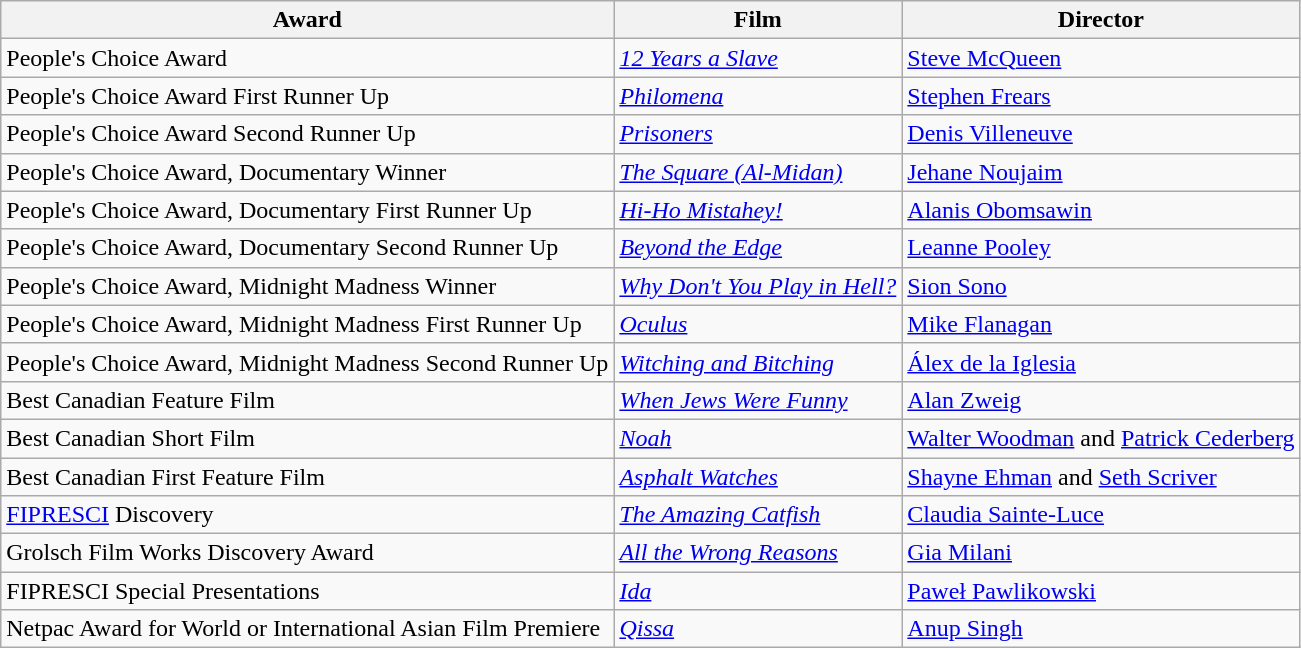<table class="wikitable">
<tr>
<th>Award</th>
<th>Film</th>
<th>Director</th>
</tr>
<tr>
<td>People's Choice Award</td>
<td><em><a href='#'>12 Years a Slave</a></em></td>
<td><a href='#'>Steve McQueen</a></td>
</tr>
<tr>
<td>People's Choice Award First Runner Up</td>
<td><em><a href='#'>Philomena</a></em></td>
<td><a href='#'>Stephen Frears</a></td>
</tr>
<tr>
<td>People's Choice Award Second Runner Up</td>
<td><em><a href='#'>Prisoners</a></em></td>
<td><a href='#'>Denis Villeneuve</a></td>
</tr>
<tr>
<td>People's Choice Award, Documentary Winner</td>
<td><em><a href='#'>The Square (Al-Midan)</a></em></td>
<td><a href='#'>Jehane Noujaim</a></td>
</tr>
<tr>
<td>People's Choice Award, Documentary First Runner Up</td>
<td><em><a href='#'>Hi-Ho Mistahey!</a></em></td>
<td><a href='#'>Alanis Obomsawin</a></td>
</tr>
<tr>
<td>People's Choice Award, Documentary Second Runner Up</td>
<td><em><a href='#'>Beyond the Edge</a></em></td>
<td><a href='#'>Leanne Pooley</a></td>
</tr>
<tr>
<td>People's Choice Award, Midnight Madness Winner</td>
<td><em><a href='#'>Why Don't You Play in Hell?</a></em></td>
<td><a href='#'>Sion Sono</a></td>
</tr>
<tr>
<td>People's Choice Award, Midnight Madness First Runner Up</td>
<td><em><a href='#'>Oculus</a></em></td>
<td><a href='#'>Mike Flanagan</a></td>
</tr>
<tr>
<td>People's Choice Award, Midnight Madness Second Runner Up</td>
<td><em><a href='#'>Witching and Bitching</a></em></td>
<td><a href='#'>Álex de la Iglesia</a></td>
</tr>
<tr>
<td>Best Canadian Feature Film</td>
<td><em><a href='#'>When Jews Were Funny</a></em></td>
<td><a href='#'>Alan Zweig</a></td>
</tr>
<tr>
<td>Best Canadian Short Film</td>
<td><em><a href='#'>Noah</a></em></td>
<td><a href='#'>Walter Woodman</a> and <a href='#'>Patrick Cederberg</a></td>
</tr>
<tr>
<td>Best Canadian First Feature Film</td>
<td><em><a href='#'>Asphalt Watches</a></em></td>
<td><a href='#'>Shayne Ehman</a> and <a href='#'>Seth Scriver</a></td>
</tr>
<tr>
<td><a href='#'>FIPRESCI</a> Discovery</td>
<td><em><a href='#'>The Amazing Catfish</a></em></td>
<td><a href='#'>Claudia Sainte-Luce</a></td>
</tr>
<tr>
<td>Grolsch Film Works Discovery Award</td>
<td><em><a href='#'>All the Wrong Reasons</a></em></td>
<td><a href='#'>Gia Milani</a></td>
</tr>
<tr>
<td>FIPRESCI Special Presentations</td>
<td><em><a href='#'>Ida</a></em></td>
<td><a href='#'>Paweł Pawlikowski</a></td>
</tr>
<tr>
<td>Netpac Award for World or International Asian Film Premiere</td>
<td><em><a href='#'>Qissa</a></em></td>
<td><a href='#'>Anup Singh</a></td>
</tr>
</table>
